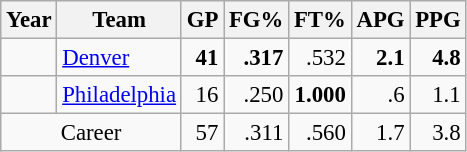<table class="wikitable sortable" style="font-size:95%; text-align:right;">
<tr>
<th>Year</th>
<th>Team</th>
<th>GP</th>
<th>FG%</th>
<th>FT%</th>
<th>APG</th>
<th>PPG</th>
</tr>
<tr>
<td style="text-align:left;"></td>
<td style="text-align:left;"><a href='#'>Denver</a></td>
<td><strong>41</strong></td>
<td><strong>.317</strong></td>
<td>.532</td>
<td><strong>2.1</strong></td>
<td><strong>4.8</strong></td>
</tr>
<tr>
<td style="text-align:left;"></td>
<td style="text-align:left;"><a href='#'>Philadelphia</a></td>
<td>16</td>
<td>.250</td>
<td><strong>1.000</strong></td>
<td>.6</td>
<td>1.1</td>
</tr>
<tr class="sortbottom">
<td style="text-align:center;" colspan="2">Career</td>
<td>57</td>
<td>.311</td>
<td>.560</td>
<td>1.7</td>
<td>3.8</td>
</tr>
</table>
